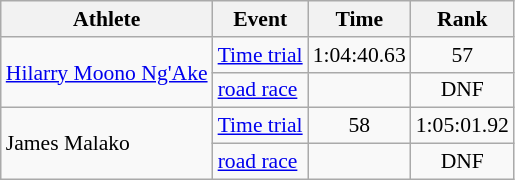<table class="wikitable" style="font-size:90%">
<tr>
<th>Athlete</th>
<th>Event</th>
<th>Time</th>
<th>Rank</th>
</tr>
<tr align=center>
<td align=left rowspan=2><a href='#'>Hilarry Moono Ng'Ake</a></td>
<td align=left><a href='#'>Time trial</a></td>
<td>1:04:40.63</td>
<td>57</td>
</tr>
<tr align=center>
<td align=left><a href='#'>road race</a></td>
<td></td>
<td>DNF</td>
</tr>
<tr align=center>
<td align=left rowspan=2>James Malako</td>
<td align=left><a href='#'>Time trial</a></td>
<td>58</td>
<td>1:05:01.92</td>
</tr>
<tr align=center>
<td align=left><a href='#'>road race</a></td>
<td></td>
<td>DNF</td>
</tr>
</table>
